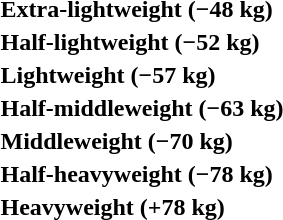<table>
<tr>
<th rowspan=2 style="text-align:left;">Extra-lightweight (−48 kg)</th>
<td rowspan=2></td>
<td rowspan=2></td>
<td></td>
</tr>
<tr>
<td></td>
</tr>
<tr>
<th rowspan=2 style="text-align:left;">Half-lightweight (−52 kg)</th>
<td rowspan=2></td>
<td rowspan=2></td>
<td></td>
</tr>
<tr>
<td></td>
</tr>
<tr>
<th rowspan=2 style="text-align:left;">Lightweight (−57 kg)</th>
<td rowspan=2></td>
<td rowspan=2></td>
<td></td>
</tr>
<tr>
<td></td>
</tr>
<tr>
<th rowspan=2 style="text-align:left;">Half-middleweight (−63 kg)</th>
<td rowspan=2></td>
<td rowspan=2></td>
<td></td>
</tr>
<tr>
<td></td>
</tr>
<tr>
<th rowspan=2 style="text-align:left;">Middleweight (−70 kg)</th>
<td rowspan=2></td>
<td rowspan=2></td>
<td></td>
</tr>
<tr>
<td></td>
</tr>
<tr>
<th rowspan=2 style="text-align:left;">Half-heavyweight (−78 kg)</th>
<td rowspan=2></td>
<td rowspan=2></td>
<td></td>
</tr>
<tr>
<td></td>
</tr>
<tr>
<th rowspan=2 style="text-align:left;">Heavyweight (+78 kg)</th>
<td rowspan=2></td>
<td rowspan=2></td>
<td></td>
</tr>
<tr>
<td></td>
</tr>
</table>
